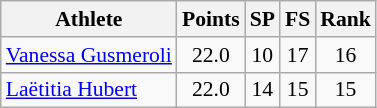<table class="wikitable" border="1" style="font-size:90%">
<tr>
<th>Athlete</th>
<th>Points</th>
<th>SP</th>
<th>FS</th>
<th>Rank</th>
</tr>
<tr align=center>
<td align=left><a href='#'>Vanessa Gusmeroli</a></td>
<td>22.0</td>
<td>10</td>
<td>17</td>
<td>16</td>
</tr>
<tr align=center>
<td align=left><a href='#'>Laëtitia Hubert</a></td>
<td>22.0</td>
<td>14</td>
<td>15</td>
<td>15</td>
</tr>
</table>
